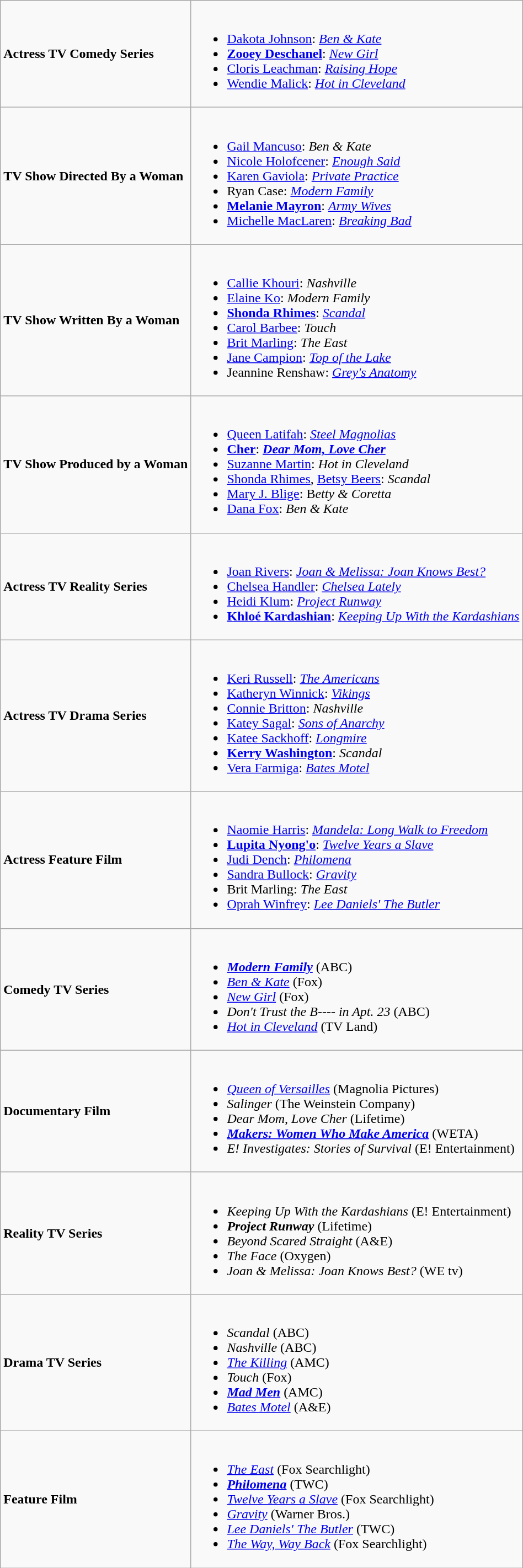<table class="wikitable">
<tr>
<td><strong>Actress TV Comedy Series</strong></td>
<td><br><ul><li><a href='#'>Dakota Johnson</a>: <em><a href='#'>Ben & Kate</a></em></li><li><strong><a href='#'>Zooey Deschanel</a></strong>: <em><a href='#'>New Girl</a></em></li><li><a href='#'>Cloris Leachman</a>: <em><a href='#'>Raising Hope</a></em></li><li><a href='#'>Wendie Malick</a>: <em><a href='#'>Hot in Cleveland</a></em></li></ul></td>
</tr>
<tr>
<td><strong>TV Show Directed By a Woman</strong></td>
<td><br><ul><li><a href='#'>Gail Mancuso</a>: <em>Ben & Kate</em></li><li><a href='#'>Nicole Holofcener</a>: <em><a href='#'>Enough Said</a></em></li><li><a href='#'>Karen Gaviola</a>: <em><a href='#'>Private Practice</a></em></li><li>Ryan Case: <em><a href='#'>Modern Family</a></em></li><li><strong><a href='#'>Melanie Mayron</a></strong>: <em><a href='#'>Army Wives</a></em></li><li><a href='#'>Michelle MacLaren</a>: <em><a href='#'>Breaking Bad</a></em></li></ul></td>
</tr>
<tr>
<td><strong>TV Show Written By a Woman</strong></td>
<td><br><ul><li><a href='#'>Callie Khouri</a>: <em>Nashville</em></li><li><a href='#'>Elaine Ko</a>: <em>Modern Family</em></li><li><strong><a href='#'>Shonda Rhimes</a></strong>: <em><a href='#'>Scandal</a></em></li><li><a href='#'>Carol Barbee</a>: <em>Touch</em></li><li><a href='#'>Brit Marling</a>: <em>The East</em></li><li><a href='#'>Jane Campion</a>: <em><a href='#'>Top of the Lake</a></em></li><li>Jeannine Renshaw: <em><a href='#'>Grey's Anatomy</a></em></li></ul></td>
</tr>
<tr>
<td><strong>TV Show Produced by a Woman</strong></td>
<td><br><ul><li><a href='#'>Queen Latifah</a>: <em><a href='#'>Steel Magnolias</a></em></li><li><strong><a href='#'>Cher</a></strong>: <strong><em><a href='#'>Dear Mom, Love Cher</a></em></strong></li><li><a href='#'>Suzanne Martin</a>: <em>Hot in Cleveland</em></li><li><a href='#'>Shonda Rhimes</a>, <a href='#'>Betsy Beers</a>: <em>Scandal</em></li><li><a href='#'>Mary J. Blige</a>: B<em>etty & Coretta</em></li><li><a href='#'>Dana Fox</a>: <em>Ben & Kate</em></li></ul></td>
</tr>
<tr>
<td><strong>Actress TV Reality Series</strong></td>
<td><br><ul><li><a href='#'>Joan Rivers</a>: <em><a href='#'>Joan & Melissa: Joan Knows Best?</a></em></li><li><a href='#'>Chelsea Handler</a>: <em><a href='#'>Chelsea Lately</a></em></li><li><a href='#'>Heidi Klum</a>: <em><a href='#'>Project Runway</a></em></li><li><strong><a href='#'>Khloé Kardashian</a></strong>: <em><a href='#'>Keeping Up With the Kardashians</a></em></li></ul></td>
</tr>
<tr>
<td><strong>Actress TV Drama Series</strong></td>
<td><br><ul><li><a href='#'>Keri Russell</a>: <em><a href='#'>The Americans</a></em></li><li><a href='#'>Katheryn Winnick</a>: <em><a href='#'>Vikings</a></em></li><li><a href='#'>Connie Britton</a>: <em>Nashville</em></li><li><a href='#'>Katey Sagal</a>: <em><a href='#'>Sons of Anarchy</a></em></li><li><a href='#'>Katee Sackhoff</a>: <em><a href='#'>Longmire</a></em></li><li><strong><a href='#'>Kerry Washington</a></strong>: <em>Scandal</em></li><li><a href='#'>Vera Farmiga</a>: <em><a href='#'>Bates Motel</a></em></li></ul></td>
</tr>
<tr>
<td><strong>Actress Feature Film</strong></td>
<td><br><ul><li><a href='#'>Naomie Harris</a>: <em><a href='#'>Mandela: Long Walk to Freedom</a></em></li><li><strong><a href='#'>Lupita Nyong'o</a></strong>: <em><a href='#'>Twelve Years a Slave</a></em></li><li><a href='#'>Judi Dench</a>: <em><a href='#'>Philomena</a></em></li><li><a href='#'>Sandra Bullock</a>: <em><a href='#'>Gravity</a></em></li><li>Brit Marling: <em>The East</em></li><li><a href='#'>Oprah Winfrey</a>: <em><a href='#'>Lee Daniels' The Butler</a></em></li></ul></td>
</tr>
<tr>
<td><strong>Comedy TV Series</strong></td>
<td><br><ul><li><strong><em><a href='#'>Modern Family</a></em></strong> (ABC)</li><li><em><a href='#'>Ben & Kate</a></em> (Fox)</li><li><em><a href='#'>New Girl</a></em> (Fox)</li><li><em>Don't Trust the B---- in Apt. 23</em> (ABC)</li><li><em><a href='#'>Hot in Cleveland</a></em> (TV Land)</li></ul></td>
</tr>
<tr>
<td><strong>Documentary Film</strong></td>
<td><br><ul><li><em><a href='#'>Queen of Versailles</a></em> (Magnolia Pictures)</li><li><em>Salinger</em> (The Weinstein Company)</li><li><em>Dear Mom, Love Cher</em> (Lifetime)</li><li><strong><em><a href='#'>Makers: Women Who Make America</a></em></strong>  (WETA)</li><li><em>E! Investigates: Stories of Survival</em> (E! Entertainment)</li></ul></td>
</tr>
<tr>
<td><strong>Reality TV Series</strong></td>
<td><br><ul><li><em>Keeping Up With the Kardashians</em> (E! Entertainment)</li><li><strong><em>Project Runway</em></strong> (Lifetime)</li><li><em>Beyond Scared Straight</em> (A&E)</li><li><em>The Face</em> (Oxygen)</li><li><em>Joan & Melissa: Joan Knows Best?</em> (WE tv)</li></ul></td>
</tr>
<tr>
<td><strong>Drama TV Series</strong></td>
<td><br><ul><li><em>Scandal</em> (ABC)</li><li><em>Nashville</em> (ABC)</li><li><em><a href='#'>The Killing</a></em> (AMC)</li><li><em>Touch</em> (Fox)</li><li><strong><em><a href='#'>Mad Men</a></em></strong> (AMC)</li><li><em><a href='#'>Bates Motel</a></em> (A&E)</li></ul></td>
</tr>
<tr>
<td><strong>Feature Film</strong></td>
<td><br><ul><li><em><a href='#'>The East</a></em> (Fox Searchlight)</li><li><strong><em><a href='#'>Philomena</a></em></strong> (TWC)</li><li><em><a href='#'>Twelve Years a Slave</a></em> (Fox Searchlight)</li><li><em><a href='#'>Gravity</a></em> (Warner Bros.)</li><li><em><a href='#'>Lee Daniels' The Butler</a></em> (TWC)</li><li><em><a href='#'>The Way, Way Back</a></em> (Fox Searchlight)</li></ul></td>
</tr>
</table>
